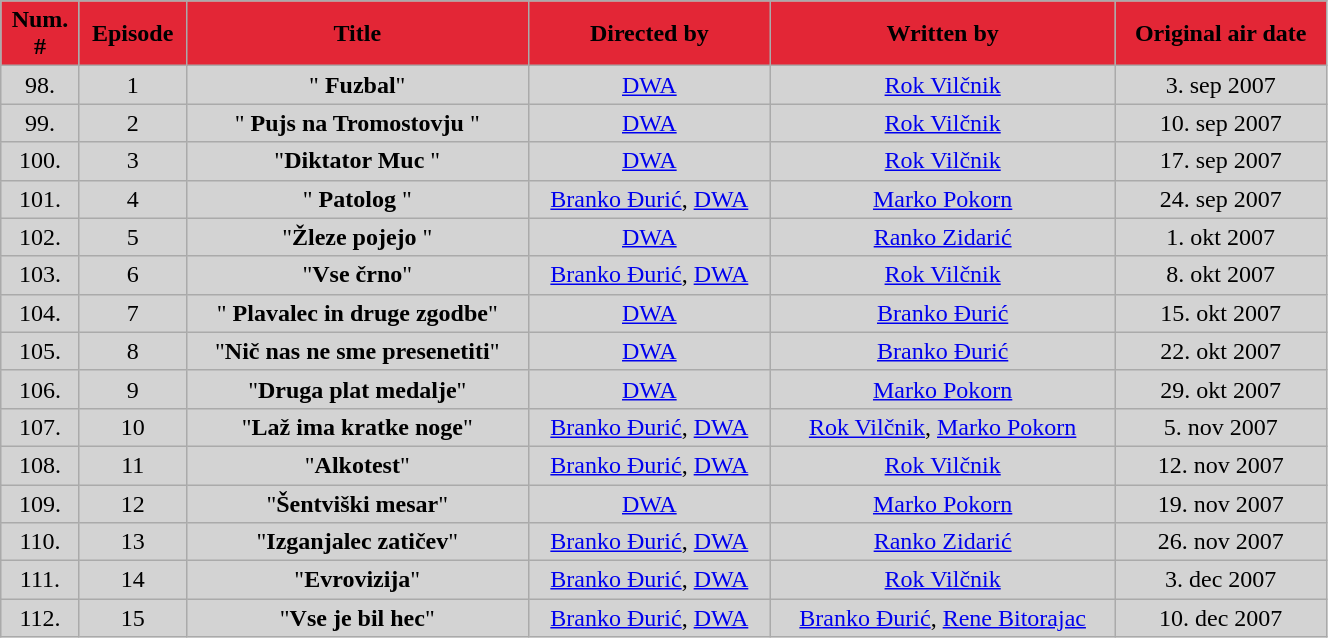<table class="wikitable" style="width:70%; background:#D3D3D3">
<tr>
<th style="background:#E32636; color:#000; text-align:center;">Num.<br>#</th>
<th style="background:#E32636; color:#000; text-align:center;">Episode</th>
<th style="background:#E32636; color:#000; text-align:center;">Title</th>
<th style="background:#E32636; color:#000; text-align:center;">Directed by</th>
<th style="background:#E32636; color:#000; text-align:center;">Written by</th>
<th style="background:#E32636; color:#000; text-align:center;">Original air date</th>
</tr>
<tr>
<td align=center>98.</td>
<td align=center>1</td>
<td align=center>"<strong> Fuzbal</strong>"</td>
<td align=center><a href='#'>DWA</a></td>
<td align=center><a href='#'>Rok Vilčnik</a></td>
<td align=center>3. sep 2007</td>
</tr>
<tr>
<td align=center>99.</td>
<td align=center>2</td>
<td align=center>"<strong> Pujs na Tromostovju  </strong>"</td>
<td align=center><a href='#'>DWA</a></td>
<td align=center><a href='#'>Rok Vilčnik</a></td>
<td align=center>10. sep 2007</td>
</tr>
<tr>
<td align=center>100.</td>
<td align=center>3</td>
<td align=center>"<strong>Diktator Muc </strong>"</td>
<td align=center><a href='#'>DWA</a></td>
<td align=center><a href='#'>Rok Vilčnik</a></td>
<td align=center>17. sep 2007</td>
</tr>
<tr>
<td align=center>101.</td>
<td align=center>4</td>
<td align=center>"<strong> Patolog </strong>"</td>
<td align=center><a href='#'>Branko Đurić</a>, <a href='#'>DWA</a></td>
<td align=center><a href='#'>Marko Pokorn</a></td>
<td align=center>24. sep 2007</td>
</tr>
<tr>
<td align=center>102.</td>
<td align=center>5</td>
<td align=center>"<strong>Žleze pojejo </strong>"</td>
<td align=center><a href='#'>DWA</a></td>
<td align=center><a href='#'>Ranko Zidarić</a></td>
<td align=center>1. okt 2007</td>
</tr>
<tr>
<td align=center>103.</td>
<td align=center>6</td>
<td align=center>"<strong>Vse črno</strong>"</td>
<td align=center><a href='#'>Branko Đurić</a>, <a href='#'>DWA</a></td>
<td align=center><a href='#'>Rok Vilčnik</a></td>
<td align=center>8. okt 2007</td>
</tr>
<tr>
<td align=center>104.</td>
<td align=center>7</td>
<td align=center>"<strong> Plavalec in druge zgodbe</strong>"</td>
<td align=center><a href='#'>DWA</a></td>
<td align=center><a href='#'>Branko Đurić</a></td>
<td align=center>15. okt 2007</td>
</tr>
<tr>
<td align=center>105.</td>
<td align=center>8</td>
<td align=center>"<strong>Nič nas ne sme presenetiti</strong>"</td>
<td align=center><a href='#'>DWA</a></td>
<td align=center><a href='#'>Branko Đurić</a></td>
<td align=center>22. okt 2007</td>
</tr>
<tr>
<td align=center>106.</td>
<td align=center>9</td>
<td align=center>"<strong>Druga plat medalje</strong>"</td>
<td align=center><a href='#'>DWA</a></td>
<td align=center><a href='#'>Marko Pokorn</a></td>
<td align=center>29. okt 2007</td>
</tr>
<tr>
<td align=center>107.</td>
<td align=center>10</td>
<td align=center>"<strong>Laž ima kratke noge</strong>"</td>
<td align=center><a href='#'>Branko Đurić</a>, <a href='#'>DWA</a></td>
<td align=center><a href='#'>Rok Vilčnik</a>, <a href='#'>Marko Pokorn</a></td>
<td align=center>5. nov 2007</td>
</tr>
<tr>
<td align=center>108.</td>
<td align=center>11</td>
<td align=center>"<strong>Alkotest</strong>"</td>
<td align=center><a href='#'>Branko Đurić</a>, <a href='#'>DWA</a></td>
<td align=center><a href='#'>Rok Vilčnik</a></td>
<td align=center>12. nov 2007</td>
</tr>
<tr>
<td align=center>109.</td>
<td align=center>12</td>
<td align=center>"<strong>Šentviški mesar</strong>"</td>
<td align=center><a href='#'>DWA</a></td>
<td align=center><a href='#'>Marko Pokorn</a></td>
<td align=center>19. nov 2007</td>
</tr>
<tr>
<td align=center>110.</td>
<td align=center>13</td>
<td align=center>"<strong>Izganjalec zatičev</strong>"</td>
<td align=center><a href='#'>Branko Đurić</a>, <a href='#'>DWA</a></td>
<td align=center><a href='#'>Ranko Zidarić</a></td>
<td align=center>26. nov 2007</td>
</tr>
<tr>
<td align=center>111.</td>
<td align=center>14</td>
<td align=center>"<strong>Evrovizija</strong>"</td>
<td align=center><a href='#'>Branko Đurić</a>, <a href='#'>DWA</a></td>
<td align=center><a href='#'>Rok Vilčnik</a></td>
<td align=center>3. dec 2007</td>
</tr>
<tr>
<td align=center>112.</td>
<td align=center>15</td>
<td align=center>"<strong>Vse je bil hec</strong>"</td>
<td align=center><a href='#'>Branko Đurić</a>, <a href='#'>DWA</a></td>
<td align=center><a href='#'>Branko Đurić</a>, <a href='#'>Rene Bitorajac</a></td>
<td align=center>10. dec 2007</td>
</tr>
</table>
